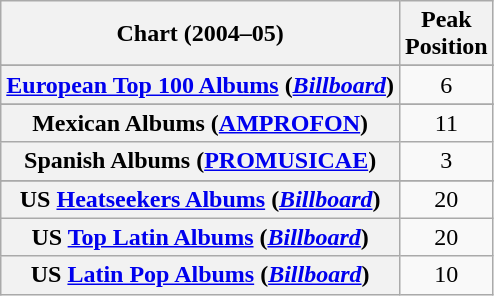<table class="wikitable sortable plainrowheaders" style="text-align:center;">
<tr>
<th>Chart (2004–05)</th>
<th>Peak<br>Position</th>
</tr>
<tr>
</tr>
<tr>
</tr>
<tr>
</tr>
<tr>
<th scope="row"><a href='#'>European Top 100 Albums</a> (<em><a href='#'>Billboard</a></em>)</th>
<td>6</td>
</tr>
<tr>
</tr>
<tr>
</tr>
<tr>
</tr>
<tr>
</tr>
<tr>
<th scope="row">Mexican Albums (<a href='#'>AMPROFON</a>)</th>
<td>11</td>
</tr>
<tr>
<th scope="row">Spanish Albums (<a href='#'>PROMUSICAE</a>)</th>
<td>3</td>
</tr>
<tr>
</tr>
<tr>
</tr>
<tr>
<th scope="row">US <a href='#'>Heatseekers Albums</a> (<em><a href='#'>Billboard</a></em>)</th>
<td>20</td>
</tr>
<tr>
<th scope="row">US <a href='#'>Top Latin Albums</a> (<em><a href='#'>Billboard</a></em>)</th>
<td>20</td>
</tr>
<tr>
<th scope="row">US <a href='#'>Latin Pop Albums</a> (<em><a href='#'>Billboard</a></em>)</th>
<td>10</td>
</tr>
</table>
